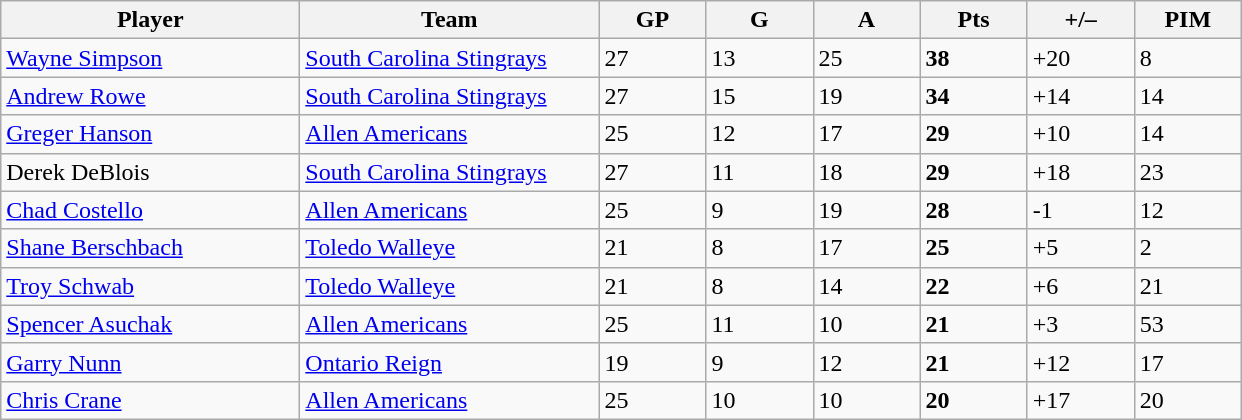<table class="wikitable sortable">
<tr>
<th style="width:12em">Player</th>
<th style="width:12em">Team</th>
<th style="width:4em">GP</th>
<th style="width:4em">G</th>
<th style="width:4em">A</th>
<th style="width:4em">Pts</th>
<th style="width:4em">+/–</th>
<th style="width:4em">PIM</th>
</tr>
<tr>
<td><a href='#'>Wayne Simpson</a></td>
<td><a href='#'>South Carolina Stingrays</a></td>
<td>27</td>
<td>13</td>
<td>25</td>
<td><strong>38</strong></td>
<td>+20</td>
<td>8</td>
</tr>
<tr>
<td><a href='#'>Andrew Rowe</a></td>
<td><a href='#'>South Carolina Stingrays</a></td>
<td>27</td>
<td>15</td>
<td>19</td>
<td><strong>34</strong></td>
<td>+14</td>
<td>14</td>
</tr>
<tr>
<td><a href='#'>Greger Hanson</a></td>
<td><a href='#'>Allen Americans</a></td>
<td>25</td>
<td>12</td>
<td>17</td>
<td><strong>29</strong></td>
<td>+10</td>
<td>14</td>
</tr>
<tr>
<td>Derek DeBlois</td>
<td><a href='#'>South Carolina Stingrays</a></td>
<td>27</td>
<td>11</td>
<td>18</td>
<td><strong>29</strong></td>
<td>+18</td>
<td>23</td>
</tr>
<tr>
<td><a href='#'>Chad Costello</a></td>
<td><a href='#'>Allen Americans</a></td>
<td>25</td>
<td>9</td>
<td>19</td>
<td><strong>28</strong></td>
<td>-1</td>
<td>12</td>
</tr>
<tr>
<td><a href='#'>Shane Berschbach</a></td>
<td><a href='#'>Toledo Walleye</a></td>
<td>21</td>
<td>8</td>
<td>17</td>
<td><strong>25</strong></td>
<td>+5</td>
<td>2</td>
</tr>
<tr>
<td><a href='#'>Troy Schwab</a></td>
<td><a href='#'>Toledo Walleye</a></td>
<td>21</td>
<td>8</td>
<td>14</td>
<td><strong>22</strong></td>
<td>+6</td>
<td>21</td>
</tr>
<tr>
<td><a href='#'>Spencer Asuchak</a></td>
<td><a href='#'>Allen Americans</a></td>
<td>25</td>
<td>11</td>
<td>10</td>
<td><strong>21</strong></td>
<td>+3</td>
<td>53</td>
</tr>
<tr>
<td><a href='#'>Garry Nunn</a></td>
<td><a href='#'>Ontario Reign</a></td>
<td>19</td>
<td>9</td>
<td>12</td>
<td><strong>21</strong></td>
<td>+12</td>
<td>17</td>
</tr>
<tr>
<td><a href='#'>Chris Crane</a></td>
<td><a href='#'>Allen Americans</a></td>
<td>25</td>
<td>10</td>
<td>10</td>
<td><strong>20</strong></td>
<td>+17</td>
<td>20</td>
</tr>
</table>
